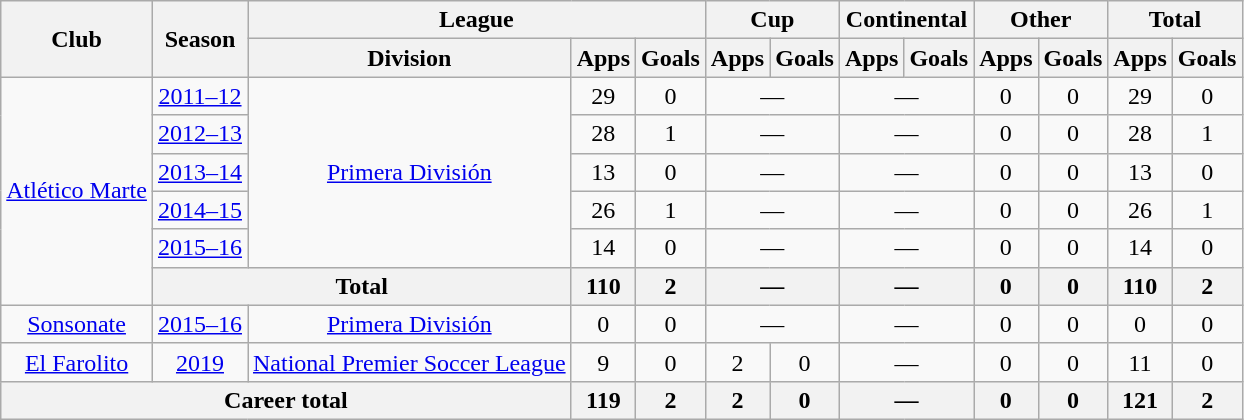<table class="wikitable" style="text-align:center">
<tr>
<th rowspan="2">Club</th>
<th rowspan="2">Season</th>
<th colspan="3">League</th>
<th colspan="2">Cup</th>
<th colspan="2">Continental</th>
<th colspan="2">Other</th>
<th colspan="2">Total</th>
</tr>
<tr>
<th>Division</th>
<th>Apps</th>
<th>Goals</th>
<th>Apps</th>
<th>Goals</th>
<th>Apps</th>
<th>Goals</th>
<th>Apps</th>
<th>Goals</th>
<th>Apps</th>
<th>Goals</th>
</tr>
<tr>
<td rowspan="6"><a href='#'>Atlético Marte</a></td>
<td><a href='#'>2011–12</a></td>
<td rowspan="5"><a href='#'>Primera División</a></td>
<td>29</td>
<td>0</td>
<td colspan="2">—</td>
<td colspan="2">—</td>
<td>0</td>
<td>0</td>
<td>29</td>
<td>0</td>
</tr>
<tr>
<td><a href='#'>2012–13</a></td>
<td>28</td>
<td>1</td>
<td colspan="2">—</td>
<td colspan="2">—</td>
<td>0</td>
<td>0</td>
<td>28</td>
<td>1</td>
</tr>
<tr>
<td><a href='#'>2013–14</a></td>
<td>13</td>
<td>0</td>
<td colspan="2">—</td>
<td colspan="2">—</td>
<td>0</td>
<td>0</td>
<td>13</td>
<td>0</td>
</tr>
<tr>
<td><a href='#'>2014–15</a></td>
<td>26</td>
<td>1</td>
<td colspan="2">—</td>
<td colspan="2">—</td>
<td>0</td>
<td>0</td>
<td>26</td>
<td>1</td>
</tr>
<tr>
<td><a href='#'>2015–16</a></td>
<td>14</td>
<td>0</td>
<td colspan="2">—</td>
<td colspan="2">—</td>
<td>0</td>
<td>0</td>
<td>14</td>
<td>0</td>
</tr>
<tr>
<th colspan="2">Total</th>
<th>110</th>
<th>2</th>
<th colspan="2">—</th>
<th colspan="2">—</th>
<th>0</th>
<th>0</th>
<th>110</th>
<th>2</th>
</tr>
<tr>
<td rowspan="1"><a href='#'>Sonsonate</a></td>
<td><a href='#'>2015–16</a></td>
<td rowspan="1"><a href='#'>Primera División</a></td>
<td>0</td>
<td>0</td>
<td colspan="2">—</td>
<td colspan="2">—</td>
<td>0</td>
<td>0</td>
<td>0</td>
<td>0</td>
</tr>
<tr>
<td rowspan="1"><a href='#'>El Farolito</a></td>
<td><a href='#'>2019</a></td>
<td rowspan="1"><a href='#'>National Premier Soccer League</a></td>
<td>9</td>
<td>0</td>
<td>2</td>
<td>0</td>
<td colspan="2">—</td>
<td>0</td>
<td>0</td>
<td>11</td>
<td>0</td>
</tr>
<tr>
<th colspan="3">Career total</th>
<th>119</th>
<th>2</th>
<th>2</th>
<th>0</th>
<th colspan="2">—</th>
<th>0</th>
<th>0</th>
<th>121</th>
<th>2</th>
</tr>
</table>
